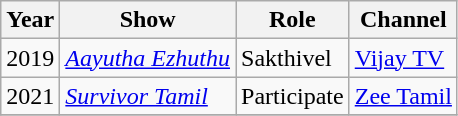<table Class ="wikitable sortable">
<tr>
<th>Year</th>
<th>Show</th>
<th>Role</th>
<th>Channel</th>
</tr>
<tr>
<td>2019</td>
<td><em><a href='#'>Aayutha Ezhuthu</a></em></td>
<td>Sakthivel</td>
<td><a href='#'>Vijay TV</a></td>
</tr>
<tr>
<td>2021</td>
<td><em><a href='#'>Survivor Tamil</a></em></td>
<td>Participate</td>
<td><a href='#'>Zee Tamil</a></td>
</tr>
<tr>
</tr>
</table>
